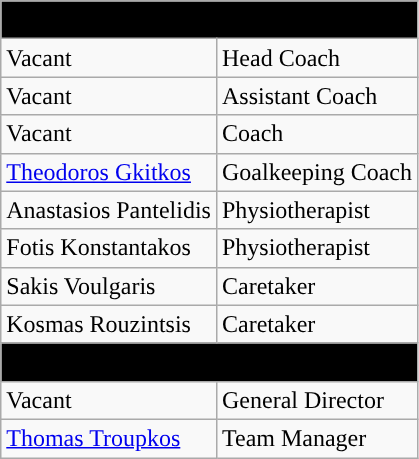<table class="wikitable">
<tr>
<th colspan="2" style="background:black;"><span>Coaching staff</span></th>
</tr>
<tr>
<td>Vacant</td>
<td>Head Coach</td>
</tr>
<tr>
<td>Vacant</td>
<td>Assistant Coach</td>
</tr>
<tr>
<td>Vacant</td>
<td>Coach</td>
</tr>
<tr>
<td> <a href='#'>Theodoros Gkitkos</a></td>
<td>Goalkeeping Coach</td>
</tr>
<tr>
<td> Anastasios Pantelidis</td>
<td>Physiotherapist</td>
</tr>
<tr>
<td> Fotis Konstantakos</td>
<td>Physiotherapist</td>
</tr>
<tr>
<td> Sakis Voulgaris</td>
<td>Caretaker</td>
</tr>
<tr>
<td> Kosmas Rouzintsis</td>
<td>Caretaker</td>
</tr>
<tr>
<th colspan="2" style="background:black;"><span>Sport management and organisation</span></th>
</tr>
<tr>
<td>Vacant</td>
<td>General Director</td>
</tr>
<tr>
<td> <a href='#'>Thomas Troupkos</a></td>
<td>Team Manager</td>
</tr>
</table>
